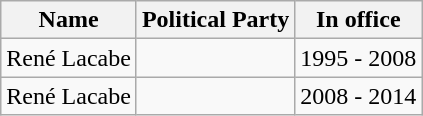<table class="wikitable">
<tr>
<th>Name</th>
<th>Political Party</th>
<th>In office</th>
</tr>
<tr>
<td>René Lacabe</td>
<td></td>
<td>1995 - 2008</td>
</tr>
<tr>
<td>René Lacabe</td>
<td></td>
<td>2008 - 2014</td>
</tr>
</table>
